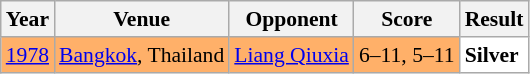<table class="sortable wikitable" style="font-size: 90%;">
<tr>
<th>Year</th>
<th>Venue</th>
<th>Opponent</th>
<th>Score</th>
<th>Result</th>
</tr>
<tr style="background:#FFB069">
<td align="center"><a href='#'>1978</a></td>
<td align="left"><a href='#'>Bangkok</a>, Thailand</td>
<td align="left"> <a href='#'>Liang Qiuxia</a></td>
<td align="left">6–11, 5–11</td>
<td style="text-align:left; background:white"> <strong>Silver</strong></td>
</tr>
</table>
